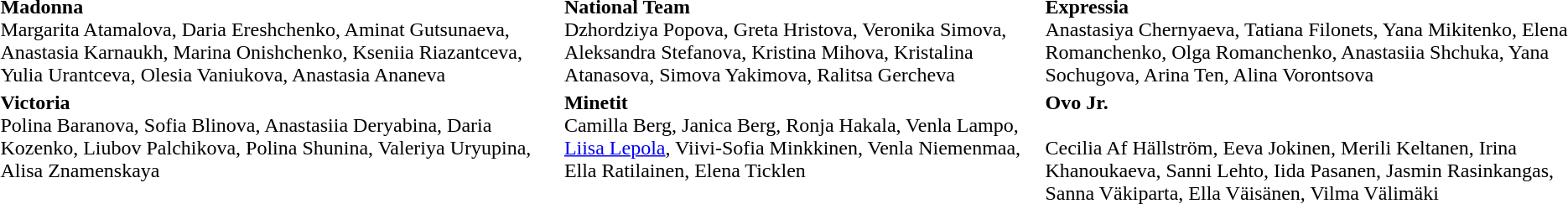<table>
<tr bgcolor="#DFDFDF">
</tr>
<tr>
<th scope=row style="text-align:left"></th>
<td valign="top"><strong>Madonna</strong> <br>Margarita Atamalova, Daria Ereshchenko, Aminat Gutsunaeva, Anastasia Karnaukh, Marina Onishchenko, Kseniia Riazantceva, Yulia Urantceva, Olesia Vaniukova, Anastasia Ananeva</td>
<td valign="top"><strong>National Team</strong> <br>Dzhordziya Popova, Greta Hristova, Veronika Simova, Aleksandra Stefanova, Kristina Mihova, Kristalina Atanasova, Simova Yakimova, Ralitsa Gercheva</td>
<td valign="top"><strong>Expressia</strong> <br>Anastasiya Chernyaeva, Tatiana Filonets, Yana Mikitenko, Elena Romanchenko, Olga Romanchenko, Anastasiia Shchuka, Yana Sochugova, Arina Ten, Alina Vorontsova</td>
</tr>
<tr>
<th scope=row style="text-align:left"></th>
<td valign="top"><strong>Victoria</strong> <br>Polina Baranova, Sofia Blinova, Anastasiia Deryabina, Daria Kozenko, Liubov Palchikova, Polina Shunina, Valeriya Uryupina, Alisa Znamenskaya</td>
<td valign="top"><strong>Minetit</strong> <br>Camilla Berg, Janica Berg, Ronja Hakala, Venla Lampo, <a href='#'>Liisa Lepola</a>, Viivi-Sofia Minkkinen, Venla Niemenmaa, Ella Ratilainen, Elena Ticklen</td>
<td valign="top"><strong>Ovo Jr.</strong> <br><br>Cecilia Af Hällström, Eeva Jokinen, Merili Keltanen, Irina Khanoukaeva, Sanni Lehto, Iida Pasanen, Jasmin Rasinkangas, Sanna Väkiparta, Ella Väisänen, Vilma Välimäki</td>
</tr>
<tr>
</tr>
</table>
